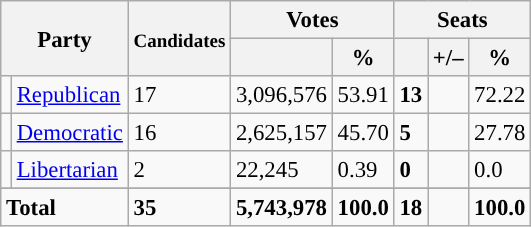<table class="wikitable" style="font-size: 95%;">
<tr>
<th colspan="2" rowspan="2">Party</th>
<th rowspan="2"><small>Candi</small><small>dates</small></th>
<th colspan="2">Votes</th>
<th colspan="3">Seats</th>
</tr>
<tr>
<th></th>
<th>%</th>
<th></th>
<th>+/–</th>
<th>%</th>
</tr>
<tr>
<td style="color:inherit;background:"></td>
<td align="left"><a href='#'>Republican</a></td>
<td>17</td>
<td>3,096,576</td>
<td>53.91</td>
<td><strong>13</strong></td>
<td></td>
<td>72.22</td>
</tr>
<tr>
<td style="color:inherit;background:"></td>
<td align="left"><a href='#'>Democratic</a></td>
<td>16</td>
<td>2,625,157</td>
<td>45.70</td>
<td><strong>5</strong></td>
<td></td>
<td>27.78</td>
</tr>
<tr>
<td style="color:inherit;background:"></td>
<td align="left"><a href='#'>Libertarian</a></td>
<td>2</td>
<td>22,245</td>
<td>0.39</td>
<td><strong>0</strong></td>
<td></td>
<td>0.0</td>
</tr>
<tr>
</tr>
<tr style="font-weight:bold">
<td colspan="2" align="left">Total</td>
<td>35</td>
<td>5,743,978</td>
<td>100.0</td>
<td>18</td>
<td></td>
<td>100.0</td>
</tr>
</table>
